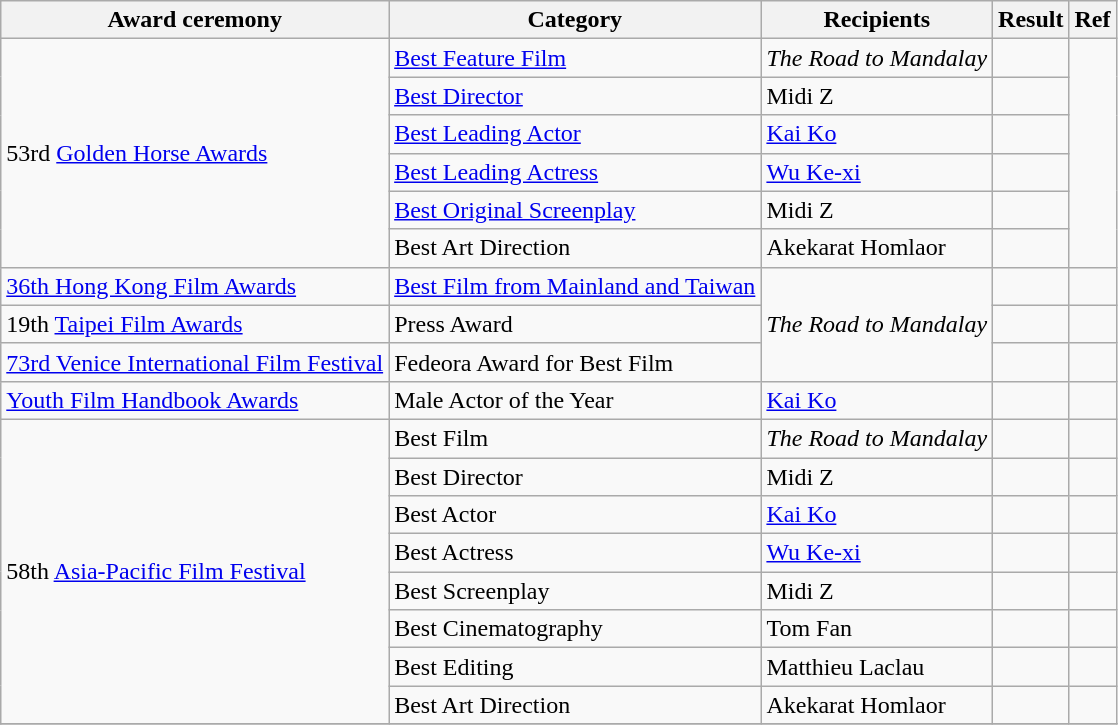<table class="wikitable sortable">
<tr>
<th>Award ceremony</th>
<th>Category</th>
<th>Recipients</th>
<th>Result</th>
<th>Ref</th>
</tr>
<tr>
<td rowspan="6">53rd <a href='#'>Golden Horse Awards</a></td>
<td><a href='#'>Best Feature Film</a></td>
<td><em>The Road to Mandalay</em></td>
<td></td>
<td rowspan="6"></td>
</tr>
<tr>
<td><a href='#'>Best Director</a></td>
<td>Midi Z</td>
<td></td>
</tr>
<tr>
<td><a href='#'>Best Leading Actor</a></td>
<td><a href='#'>Kai Ko</a></td>
<td></td>
</tr>
<tr>
<td><a href='#'>Best Leading Actress</a></td>
<td><a href='#'>Wu Ke-xi</a></td>
<td></td>
</tr>
<tr>
<td><a href='#'>Best Original Screenplay</a></td>
<td>Midi Z</td>
<td></td>
</tr>
<tr>
<td>Best Art Direction</td>
<td>Akekarat Homlaor</td>
<td></td>
</tr>
<tr>
<td rowspan="1"><a href='#'>36th Hong Kong Film Awards</a></td>
<td><a href='#'>Best Film from Mainland and Taiwan</a></td>
<td rowspan="3"><em>The Road to Mandalay</em></td>
<td></td>
<td></td>
</tr>
<tr>
<td rowspan="1">19th <a href='#'>Taipei Film Awards</a></td>
<td>Press Award</td>
<td></td>
<td></td>
</tr>
<tr>
<td><a href='#'>73rd Venice International Film Festival</a></td>
<td>Fedeora Award for Best Film</td>
<td></td>
<td></td>
</tr>
<tr>
<td><a href='#'>Youth Film Handbook Awards</a></td>
<td>Male Actor of the Year</td>
<td><a href='#'>Kai Ko</a></td>
<td></td>
<td></td>
</tr>
<tr>
<td rowspan=8>58th <a href='#'>Asia-Pacific Film Festival</a></td>
<td>Best Film</td>
<td><em>The Road to Mandalay</em></td>
<td></td>
<td></td>
</tr>
<tr>
<td>Best Director</td>
<td>Midi Z</td>
<td></td>
<td></td>
</tr>
<tr>
<td>Best Actor</td>
<td><a href='#'>Kai Ko</a></td>
<td></td>
<td></td>
</tr>
<tr>
<td>Best Actress</td>
<td><a href='#'>Wu Ke-xi</a></td>
<td></td>
<td></td>
</tr>
<tr>
<td>Best Screenplay</td>
<td>Midi Z</td>
<td></td>
<td></td>
</tr>
<tr>
<td>Best Cinematography</td>
<td>Tom Fan</td>
<td></td>
<td></td>
</tr>
<tr>
<td>Best Editing</td>
<td>Matthieu Laclau</td>
<td></td>
<td></td>
</tr>
<tr>
<td>Best Art Direction</td>
<td>Akekarat Homlaor</td>
<td></td>
<td></td>
</tr>
<tr>
</tr>
</table>
